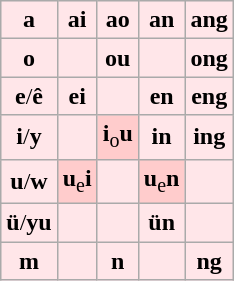<table class="wikitable" style="background-color: #ffe6e9; text-align: center">
<tr>
<td><strong>a</strong><br></td>
<td><strong>ai</strong><br></td>
<td><strong>ao</strong><br></td>
<td><strong>an</strong><br></td>
<td><strong>ang</strong><br></td>
</tr>
<tr>
<td><strong>o</strong><br></td>
<td></td>
<td><strong>ou</strong><br></td>
<td></td>
<td><strong>ong</strong><br></td>
</tr>
<tr>
<td><strong>e</strong>/<strong>ê</strong><br></td>
<td><strong>ei</strong><br></td>
<td></td>
<td><strong>en</strong><br></td>
<td><strong>eng</strong><br></td>
</tr>
<tr>
<td><strong>i</strong>/<strong>y</strong><br></td>
<td></td>
<td bgcolor=#ffcccc><strong>i</strong><sub>o</sub><strong>u</strong><br></td>
<td><strong>in</strong><br></td>
<td><strong>ing</strong><br></td>
</tr>
<tr>
<td><strong>u</strong>/<strong>w</strong><br></td>
<td bgcolor=#ffcccc><strong>u</strong><sub>e</sub><strong>i</strong><br></td>
<td></td>
<td bgcolor=#ffcccc><strong>u</strong><sub>e</sub><strong>n</strong><br></td>
<td></td>
</tr>
<tr>
<td><strong>ü</strong>/<strong>yu</strong><br></td>
<td></td>
<td></td>
<td><strong>ün</strong><br></td>
<td></td>
</tr>
<tr bgcolor=#ffe6e9>
<td><strong>m</strong><br></td>
<td></td>
<td><strong>n</strong><br></td>
<td></td>
<td><strong>ng</strong><br></td>
</tr>
</table>
